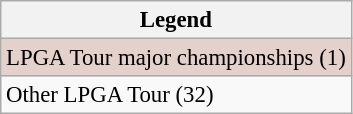<table class="wikitable" style="font-size:95%;">
<tr>
<th>Legend</th>
</tr>
<tr style="background:#e5d1cb;">
<td>LPGA Tour major championships (1)</td>
</tr>
<tr>
<td>Other LPGA Tour (32)</td>
</tr>
</table>
